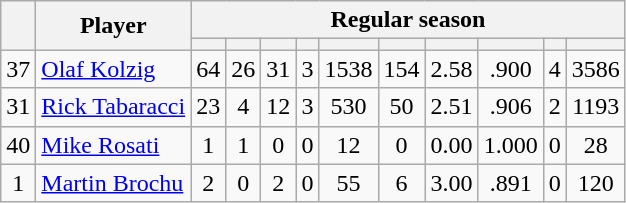<table class="wikitable plainrowheaders" style="text-align:center;">
<tr>
<th scope="col" rowspan="2"></th>
<th scope="col" rowspan="2">Player</th>
<th scope=colgroup colspan=10>Regular season</th>
</tr>
<tr>
<th scope="col"></th>
<th scope="col"></th>
<th scope="col"></th>
<th scope="col"></th>
<th scope="col"></th>
<th scope="col"></th>
<th scope="col"></th>
<th scope="col"></th>
<th scope="col"></th>
<th scope="col"></th>
</tr>
<tr>
<td scope="row">37</td>
<td align="left"><a href='#'>Olaf Kolzig</a></td>
<td>64</td>
<td>26</td>
<td>31</td>
<td>3</td>
<td>1538</td>
<td>154</td>
<td>2.58</td>
<td>.900</td>
<td>4</td>
<td>3586</td>
</tr>
<tr>
<td scope="row">31</td>
<td align="left"><a href='#'>Rick Tabaracci</a></td>
<td>23</td>
<td>4</td>
<td>12</td>
<td>3</td>
<td>530</td>
<td>50</td>
<td>2.51</td>
<td>.906</td>
<td>2</td>
<td>1193</td>
</tr>
<tr>
<td scope="row">40</td>
<td align="left"><a href='#'>Mike Rosati</a></td>
<td>1</td>
<td>1</td>
<td>0</td>
<td>0</td>
<td>12</td>
<td>0</td>
<td>0.00</td>
<td>1.000</td>
<td>0</td>
<td>28</td>
</tr>
<tr>
<td scope="row">1</td>
<td align="left"><a href='#'>Martin Brochu</a></td>
<td>2</td>
<td>0</td>
<td>2</td>
<td>0</td>
<td>55</td>
<td>6</td>
<td>3.00</td>
<td>.891</td>
<td>0</td>
<td>120</td>
</tr>
</table>
